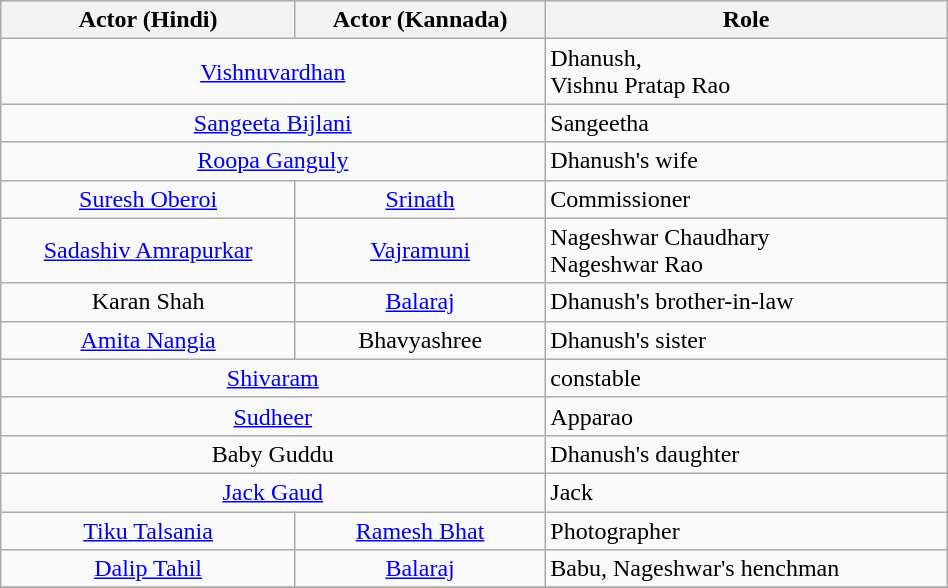<table class="wikitable" style="width:50%;">
<tr>
<th>Actor (Hindi)</th>
<th>Actor (Kannada)</th>
<th>Role</th>
</tr>
<tr>
<td colspan="2" style="text-align:center;"><a href='#'>Vishnuvardhan</a></td>
<td>Dhanush,<br>Vishnu Pratap Rao</td>
</tr>
<tr>
<td colspan="2" style="text-align:center;"><a href='#'>Sangeeta Bijlani</a></td>
<td>Sangeetha</td>
</tr>
<tr>
<td colspan="2" style="text-align:center;"><a href='#'>Roopa Ganguly</a></td>
<td>Dhanush's wife</td>
</tr>
<tr>
<td style="text-align:center;"><a href='#'>Suresh Oberoi</a></td>
<td style="text-align:center;"><a href='#'>Srinath</a></td>
<td>Commissioner</td>
</tr>
<tr>
<td style="text-align:center;"><a href='#'>Sadashiv Amrapurkar</a></td>
<td style="text-align:center;"><a href='#'>Vajramuni</a></td>
<td>Nageshwar Chaudhary<br>Nageshwar Rao</td>
</tr>
<tr>
<td style="text-align:center;">Karan Shah</td>
<td style="text-align:center;"><a href='#'>Balaraj</a></td>
<td>Dhanush's brother-in-law</td>
</tr>
<tr>
<td style="text-align:center;"><a href='#'>Amita Nangia</a></td>
<td style="text-align:center;">Bhavyashree</td>
<td>Dhanush's sister</td>
</tr>
<tr>
<td colspan="2" style="text-align:center;"><a href='#'>Shivaram</a></td>
<td>constable</td>
</tr>
<tr>
<td colspan="2" style="text-align:center;"><a href='#'>Sudheer</a></td>
<td>Apparao</td>
</tr>
<tr>
<td colspan="2" style="text-align:center;">Baby Guddu</td>
<td>Dhanush's daughter</td>
</tr>
<tr>
<td colspan="2" style="text-align:center;"><a href='#'>Jack Gaud</a></td>
<td>Jack</td>
</tr>
<tr>
<td style="text-align:center;"><a href='#'>Tiku Talsania</a></td>
<td style="text-align:center;"><a href='#'>Ramesh Bhat</a></td>
<td>Photographer</td>
</tr>
<tr>
<td style="text-align:center;"><a href='#'>Dalip Tahil</a></td>
<td style="text-align:center;"><a href='#'>Balaraj</a></td>
<td>Babu, Nageshwar's henchman</td>
</tr>
<tr>
</tr>
</table>
